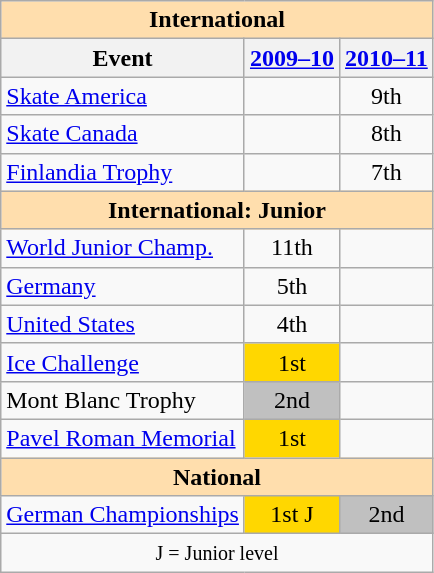<table class="wikitable" style="text-align:center">
<tr>
<th style="background-color: #ffdead; " colspan=3 align=center>International</th>
</tr>
<tr>
<th>Event</th>
<th><a href='#'>2009–10</a></th>
<th><a href='#'>2010–11</a></th>
</tr>
<tr>
<td align=left> <a href='#'>Skate America</a></td>
<td></td>
<td>9th</td>
</tr>
<tr>
<td align=left> <a href='#'>Skate Canada</a></td>
<td></td>
<td>8th</td>
</tr>
<tr>
<td align=left><a href='#'>Finlandia Trophy</a></td>
<td></td>
<td>7th</td>
</tr>
<tr>
<th style="background-color: #ffdead; " colspan=3 align=center>International: Junior</th>
</tr>
<tr>
<td align=left><a href='#'>World Junior Champ.</a></td>
<td>11th</td>
<td></td>
</tr>
<tr>
<td align=left> <a href='#'>Germany</a></td>
<td>5th</td>
<td></td>
</tr>
<tr>
<td align=left> <a href='#'>United States</a></td>
<td>4th</td>
<td></td>
</tr>
<tr>
<td align=left><a href='#'>Ice Challenge</a></td>
<td bgcolor=gold>1st</td>
<td></td>
</tr>
<tr>
<td align=left>Mont Blanc Trophy</td>
<td bgcolor=silver>2nd</td>
<td></td>
</tr>
<tr>
<td align=left><a href='#'>Pavel Roman Memorial</a></td>
<td bgcolor=gold>1st</td>
<td></td>
</tr>
<tr>
<th style="background-color: #ffdead; " colspan=3 align=center>National</th>
</tr>
<tr>
<td align=left><a href='#'>German Championships</a></td>
<td bgcolor=gold>1st J</td>
<td bgcolor=silver>2nd</td>
</tr>
<tr>
<td colspan=3 align=center><small> J = Junior level </small></td>
</tr>
</table>
